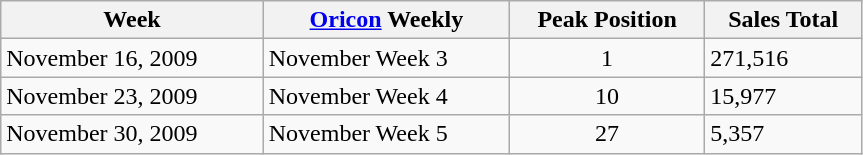<table class="wikitable" width="575px">
<tr>
<th align="left">Week</th>
<th align="left"><a href='#'>Oricon</a> Weekly</th>
<th align="left">Peak Position</th>
<th align="left">Sales Total</th>
</tr>
<tr>
<td align="left">November 16, 2009</td>
<td align="left">November Week 3</td>
<td align="center">1</td>
<td align="left">271,516</td>
</tr>
<tr>
<td align="left">November 23, 2009</td>
<td align="left">November Week 4</td>
<td align="center">10</td>
<td align="left">15,977</td>
</tr>
<tr>
<td align="left">November 30, 2009</td>
<td align="left">November Week 5</td>
<td align="center">27</td>
<td align="left">5,357</td>
</tr>
</table>
